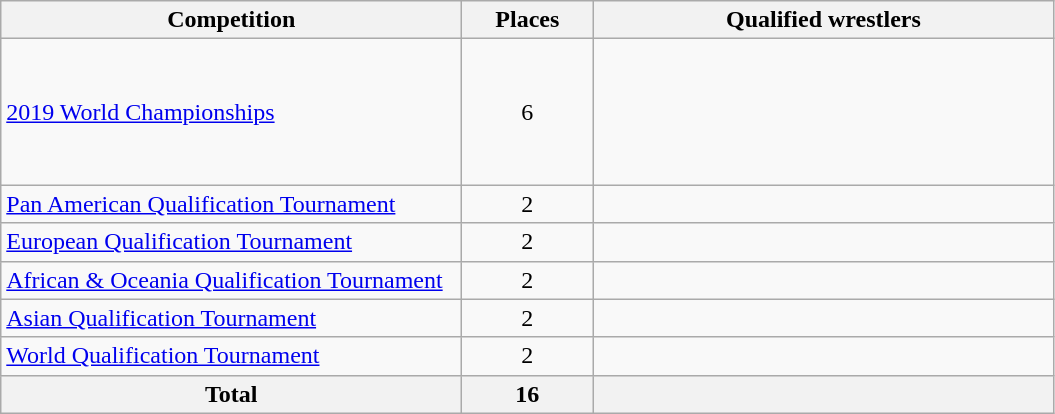<table class = "wikitable">
<tr>
<th width=300>Competition</th>
<th width=80>Places</th>
<th width=300>Qualified wrestlers</th>
</tr>
<tr>
<td><a href='#'>2019 World Championships</a></td>
<td align="center">6</td>
<td><br><br><br><br><br></td>
</tr>
<tr>
<td><a href='#'>Pan American Qualification Tournament</a></td>
<td align="center">2</td>
<td><br></td>
</tr>
<tr>
<td><a href='#'>European Qualification Tournament</a></td>
<td align="center">2</td>
<td><br></td>
</tr>
<tr>
<td><a href='#'>African & Oceania Qualification Tournament</a></td>
<td align="center">2</td>
<td><br></td>
</tr>
<tr>
<td><a href='#'>Asian Qualification Tournament</a></td>
<td align="center">2</td>
<td><br></td>
</tr>
<tr>
<td><a href='#'>World Qualification Tournament</a></td>
<td align="center">2</td>
<td><br></td>
</tr>
<tr>
<th>Total</th>
<th>16</th>
<th></th>
</tr>
</table>
